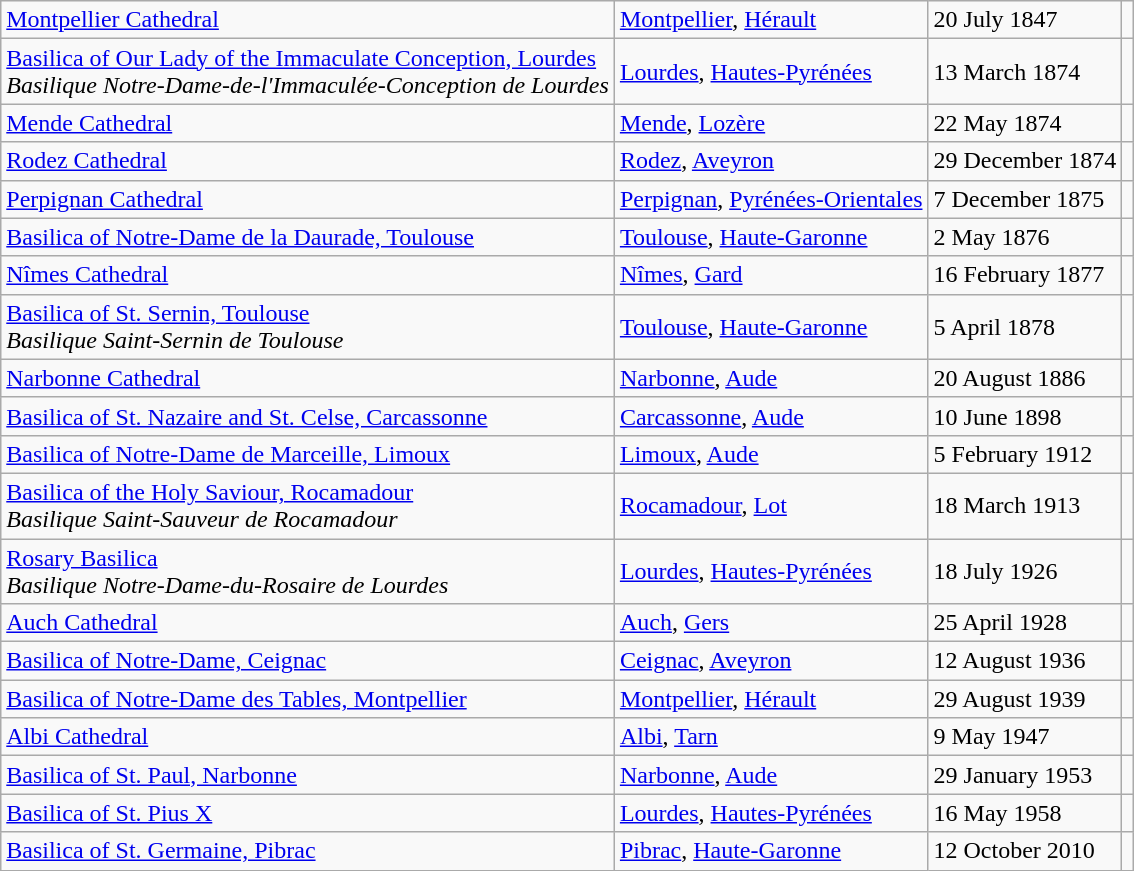<table class="wikitable">
<tr>
<td><a href='#'>Montpellier Cathedral</a></td>
<td><a href='#'>Montpellier</a>, <a href='#'>Hérault</a></td>
<td>20 July 1847</td>
<td></td>
</tr>
<tr>
<td><a href='#'>Basilica of Our Lady of the Immaculate Conception, Lourdes</a><br><em>Basilique Notre-Dame-de-l'Immaculée-Conception de Lourdes</em></td>
<td><a href='#'>Lourdes</a>, <a href='#'>Hautes-Pyrénées</a></td>
<td>13 March 1874</td>
<td></td>
</tr>
<tr>
<td><a href='#'>Mende Cathedral</a></td>
<td><a href='#'>Mende</a>, <a href='#'>Lozère</a></td>
<td>22 May 1874</td>
<td></td>
</tr>
<tr>
<td><a href='#'>Rodez Cathedral</a></td>
<td><a href='#'>Rodez</a>, <a href='#'>Aveyron</a></td>
<td>29 December 1874</td>
<td></td>
</tr>
<tr>
<td><a href='#'>Perpignan Cathedral</a></td>
<td><a href='#'>Perpignan</a>, <a href='#'>Pyrénées-Orientales</a></td>
<td>7 December 1875</td>
<td></td>
</tr>
<tr>
<td><a href='#'>Basilica of Notre-Dame de la Daurade, Toulouse</a></td>
<td><a href='#'>Toulouse</a>, <a href='#'>Haute-Garonne</a></td>
<td>2 May 1876</td>
<td></td>
</tr>
<tr>
<td><a href='#'>Nîmes Cathedral</a></td>
<td><a href='#'>Nîmes</a>, <a href='#'>Gard</a></td>
<td>16 February 1877</td>
<td></td>
</tr>
<tr>
<td><a href='#'>Basilica of St. Sernin, Toulouse</a><br><em>Basilique Saint-Sernin de Toulouse</em></td>
<td><a href='#'>Toulouse</a>, <a href='#'>Haute-Garonne</a></td>
<td>5 April 1878</td>
<td></td>
</tr>
<tr>
<td><a href='#'>Narbonne Cathedral</a></td>
<td><a href='#'>Narbonne</a>, <a href='#'>Aude</a></td>
<td>20 August 1886</td>
<td></td>
</tr>
<tr>
<td><a href='#'>Basilica of St. Nazaire and St. Celse, Carcassonne</a></td>
<td><a href='#'>Carcassonne</a>, <a href='#'>Aude</a></td>
<td>10 June 1898</td>
<td></td>
</tr>
<tr>
<td><a href='#'>Basilica of Notre-Dame de Marceille, Limoux</a></td>
<td><a href='#'>Limoux</a>, <a href='#'>Aude</a></td>
<td>5 February 1912</td>
<td></td>
</tr>
<tr>
<td><a href='#'>Basilica of the Holy Saviour, Rocamadour</a><br><em>Basilique Saint-Sauveur de Rocamadour</em></td>
<td><a href='#'>Rocamadour</a>, <a href='#'>Lot</a></td>
<td>18 March 1913</td>
<td></td>
</tr>
<tr>
<td><a href='#'>Rosary Basilica</a><br><em>Basilique Notre-Dame-du-Rosaire de Lourdes</em></td>
<td><a href='#'>Lourdes</a>, <a href='#'>Hautes-Pyrénées</a></td>
<td>18 July 1926</td>
<td></td>
</tr>
<tr>
<td><a href='#'>Auch Cathedral</a></td>
<td><a href='#'>Auch</a>, <a href='#'>Gers</a></td>
<td>25 April 1928</td>
<td></td>
</tr>
<tr>
<td><a href='#'>Basilica of Notre-Dame, Ceignac</a></td>
<td><a href='#'>Ceignac</a>, <a href='#'>Aveyron</a></td>
<td>12 August 1936</td>
<td></td>
</tr>
<tr>
<td><a href='#'>Basilica of Notre-Dame des Tables, Montpellier</a></td>
<td><a href='#'>Montpellier</a>, <a href='#'>Hérault</a></td>
<td>29 August 1939</td>
<td></td>
</tr>
<tr>
<td><a href='#'>Albi Cathedral</a></td>
<td><a href='#'>Albi</a>, <a href='#'>Tarn</a></td>
<td>9 May 1947</td>
<td></td>
</tr>
<tr>
<td><a href='#'>Basilica of St. Paul, Narbonne</a></td>
<td><a href='#'>Narbonne</a>, <a href='#'>Aude</a></td>
<td>29 January 1953</td>
<td></td>
</tr>
<tr>
<td><a href='#'>Basilica of St. Pius X</a></td>
<td><a href='#'>Lourdes</a>, <a href='#'>Hautes-Pyrénées</a></td>
<td>16 May 1958</td>
<td></td>
</tr>
<tr>
<td><a href='#'>Basilica of St. Germaine, Pibrac</a></td>
<td><a href='#'>Pibrac</a>, <a href='#'>Haute-Garonne</a></td>
<td>12 October 2010</td>
<td></td>
</tr>
</table>
